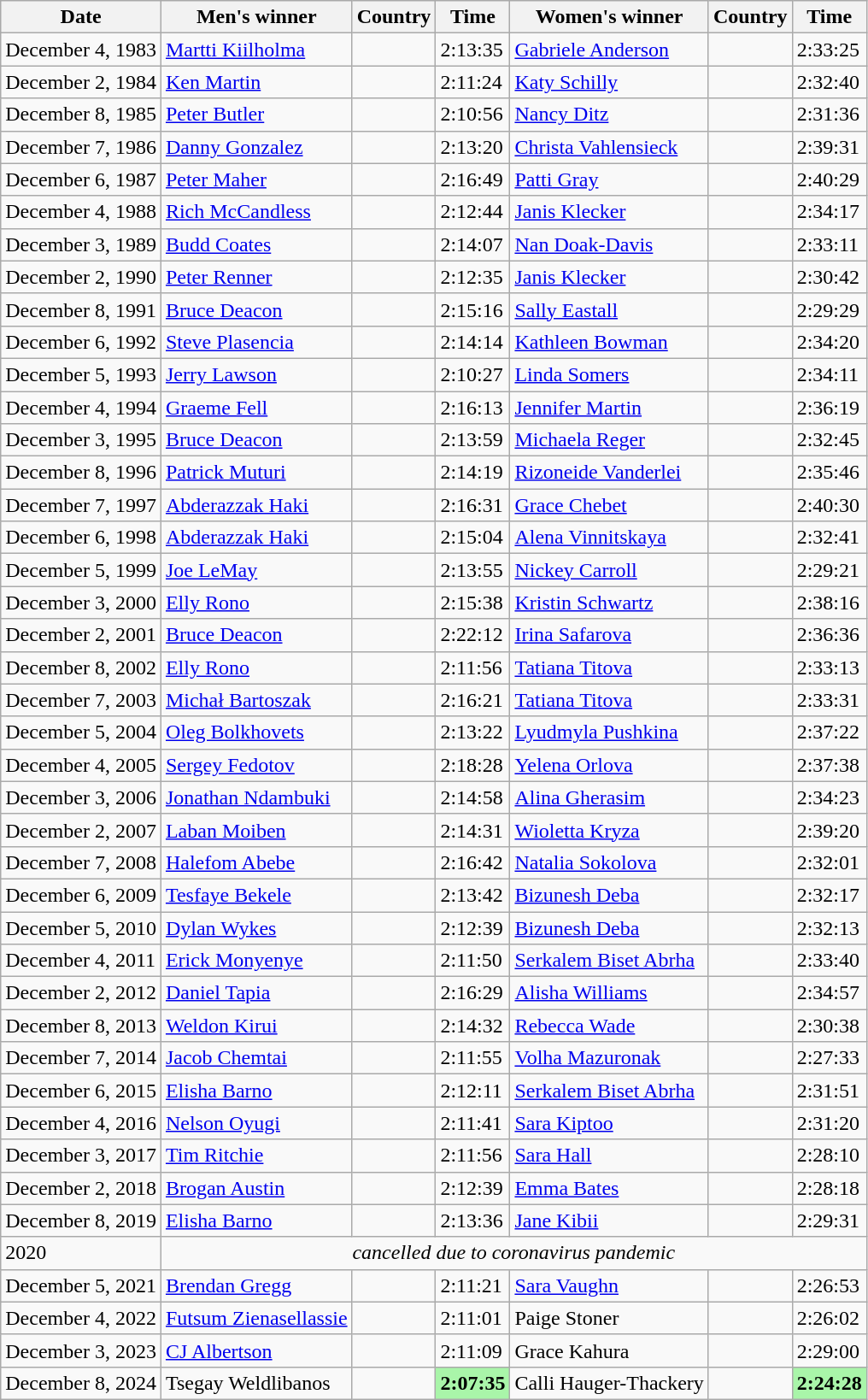<table class="wikitable sortable">
<tr>
<th>Date</th>
<th>Men's winner</th>
<th>Country</th>
<th>Time</th>
<th>Women's winner</th>
<th>Country</th>
<th>Time</th>
</tr>
<tr>
<td>December 4, 1983</td>
<td><a href='#'>Martti Kiilholma</a></td>
<td></td>
<td>2:13:35</td>
<td><a href='#'>Gabriele Anderson</a></td>
<td></td>
<td>2:33:25</td>
</tr>
<tr>
<td>December 2, 1984</td>
<td><a href='#'>Ken Martin</a></td>
<td></td>
<td>2:11:24</td>
<td><a href='#'>Katy Schilly</a></td>
<td></td>
<td>2:32:40</td>
</tr>
<tr>
<td>December 8, 1985</td>
<td><a href='#'>Peter Butler</a></td>
<td></td>
<td>2:10:56</td>
<td><a href='#'>Nancy Ditz</a></td>
<td></td>
<td>2:31:36</td>
</tr>
<tr>
<td>December 7, 1986</td>
<td><a href='#'>Danny Gonzalez</a></td>
<td></td>
<td>2:13:20</td>
<td><a href='#'>Christa Vahlensieck</a></td>
<td></td>
<td>2:39:31</td>
</tr>
<tr>
<td>December 6, 1987</td>
<td><a href='#'>Peter Maher</a></td>
<td></td>
<td>2:16:49</td>
<td><a href='#'>Patti Gray</a></td>
<td></td>
<td>2:40:29</td>
</tr>
<tr>
<td>December 4, 1988</td>
<td><a href='#'>Rich McCandless</a></td>
<td></td>
<td>2:12:44</td>
<td><a href='#'>Janis Klecker</a></td>
<td></td>
<td>2:34:17</td>
</tr>
<tr>
<td>December 3, 1989</td>
<td><a href='#'>Budd Coates</a></td>
<td></td>
<td>2:14:07</td>
<td><a href='#'>Nan Doak-Davis</a></td>
<td></td>
<td>2:33:11</td>
</tr>
<tr>
<td>December 2, 1990</td>
<td><a href='#'>Peter Renner</a></td>
<td></td>
<td>2:12:35</td>
<td><a href='#'>Janis Klecker</a></td>
<td></td>
<td>2:30:42</td>
</tr>
<tr>
<td>December 8, 1991</td>
<td><a href='#'>Bruce Deacon</a></td>
<td></td>
<td>2:15:16</td>
<td><a href='#'>Sally Eastall</a></td>
<td></td>
<td>2:29:29</td>
</tr>
<tr>
<td>December 6, 1992</td>
<td><a href='#'>Steve Plasencia</a></td>
<td></td>
<td>2:14:14</td>
<td><a href='#'>Kathleen Bowman</a></td>
<td></td>
<td>2:34:20</td>
</tr>
<tr>
<td>December 5, 1993</td>
<td><a href='#'>Jerry Lawson</a></td>
<td></td>
<td>2:10:27</td>
<td><a href='#'>Linda Somers</a></td>
<td></td>
<td>2:34:11</td>
</tr>
<tr>
<td>December 4, 1994</td>
<td><a href='#'>Graeme Fell</a></td>
<td></td>
<td>2:16:13</td>
<td><a href='#'>Jennifer Martin</a></td>
<td></td>
<td>2:36:19</td>
</tr>
<tr>
<td>December 3, 1995</td>
<td><a href='#'>Bruce Deacon</a></td>
<td></td>
<td>2:13:59</td>
<td><a href='#'>Michaela Reger</a></td>
<td></td>
<td>2:32:45</td>
</tr>
<tr>
<td>December 8, 1996</td>
<td><a href='#'>Patrick Muturi</a></td>
<td></td>
<td>2:14:19</td>
<td><a href='#'>Rizoneide Vanderlei</a></td>
<td></td>
<td>2:35:46</td>
</tr>
<tr>
<td>December 7, 1997</td>
<td><a href='#'>Abderazzak Haki</a></td>
<td></td>
<td>2:16:31</td>
<td><a href='#'>Grace Chebet</a></td>
<td></td>
<td>2:40:30</td>
</tr>
<tr>
<td>December 6, 1998</td>
<td><a href='#'>Abderazzak Haki</a></td>
<td></td>
<td>2:15:04</td>
<td><a href='#'>Alena Vinnitskaya</a></td>
<td></td>
<td>2:32:41</td>
</tr>
<tr>
<td>December 5, 1999</td>
<td><a href='#'>Joe LeMay</a></td>
<td></td>
<td>2:13:55</td>
<td><a href='#'>Nickey Carroll</a></td>
<td></td>
<td>2:29:21</td>
</tr>
<tr>
<td>December 3, 2000</td>
<td><a href='#'>Elly Rono</a></td>
<td></td>
<td>2:15:38</td>
<td><a href='#'>Kristin Schwartz</a></td>
<td></td>
<td>2:38:16</td>
</tr>
<tr>
<td>December 2, 2001</td>
<td><a href='#'>Bruce Deacon</a></td>
<td></td>
<td>2:22:12</td>
<td><a href='#'>Irina Safarova</a></td>
<td></td>
<td>2:36:36</td>
</tr>
<tr>
<td>December 8, 2002</td>
<td><a href='#'>Elly Rono</a></td>
<td></td>
<td>2:11:56</td>
<td><a href='#'>Tatiana Titova</a></td>
<td></td>
<td>2:33:13</td>
</tr>
<tr>
<td>December 7, 2003</td>
<td><a href='#'>Michał Bartoszak</a></td>
<td></td>
<td>2:16:21</td>
<td><a href='#'>Tatiana Titova</a></td>
<td></td>
<td>2:33:31</td>
</tr>
<tr>
<td>December 5, 2004</td>
<td><a href='#'>Oleg Bolkhovets</a></td>
<td></td>
<td>2:13:22</td>
<td><a href='#'>Lyudmyla Pushkina</a></td>
<td></td>
<td>2:37:22</td>
</tr>
<tr>
<td>December 4, 2005</td>
<td><a href='#'>Sergey Fedotov</a></td>
<td></td>
<td>2:18:28</td>
<td><a href='#'>Yelena Orlova</a></td>
<td></td>
<td>2:37:38</td>
</tr>
<tr>
<td>December 3, 2006</td>
<td><a href='#'>Jonathan Ndambuki</a></td>
<td></td>
<td>2:14:58</td>
<td><a href='#'>Alina Gherasim</a></td>
<td></td>
<td>2:34:23</td>
</tr>
<tr>
<td>December 2, 2007</td>
<td><a href='#'>Laban Moiben</a></td>
<td></td>
<td>2:14:31</td>
<td><a href='#'>Wioletta Kryza</a></td>
<td></td>
<td>2:39:20</td>
</tr>
<tr>
<td>December 7, 2008</td>
<td><a href='#'>Halefom Abebe</a></td>
<td></td>
<td>2:16:42</td>
<td><a href='#'>Natalia Sokolova</a></td>
<td></td>
<td>2:32:01</td>
</tr>
<tr>
<td>December 6, 2009</td>
<td><a href='#'>Tesfaye Bekele</a></td>
<td></td>
<td>2:13:42</td>
<td><a href='#'>Bizunesh Deba</a></td>
<td></td>
<td>2:32:17</td>
</tr>
<tr>
<td>December 5, 2010</td>
<td><a href='#'>Dylan Wykes</a></td>
<td></td>
<td>2:12:39</td>
<td><a href='#'>Bizunesh Deba</a></td>
<td></td>
<td>2:32:13</td>
</tr>
<tr>
<td>December 4, 2011</td>
<td><a href='#'>Erick Monyenye</a></td>
<td></td>
<td>2:11:50</td>
<td><a href='#'>Serkalem Biset Abrha</a></td>
<td></td>
<td>2:33:40</td>
</tr>
<tr>
<td>December 2, 2012</td>
<td><a href='#'>Daniel Tapia</a></td>
<td></td>
<td>2:16:29</td>
<td><a href='#'>Alisha Williams</a></td>
<td></td>
<td>2:34:57</td>
</tr>
<tr>
<td>December 8, 2013</td>
<td><a href='#'>Weldon Kirui</a></td>
<td></td>
<td>2:14:32</td>
<td><a href='#'>Rebecca Wade</a></td>
<td></td>
<td>2:30:38</td>
</tr>
<tr>
<td>December 7, 2014</td>
<td><a href='#'>Jacob Chemtai</a></td>
<td></td>
<td>2:11:55</td>
<td><a href='#'>Volha Mazuronak</a></td>
<td></td>
<td>2:27:33</td>
</tr>
<tr>
<td>December 6, 2015</td>
<td><a href='#'>Elisha Barno</a></td>
<td></td>
<td>2:12:11</td>
<td><a href='#'>Serkalem Biset Abrha</a></td>
<td></td>
<td>2:31:51</td>
</tr>
<tr>
<td>December 4, 2016</td>
<td><a href='#'>Nelson Oyugi</a></td>
<td></td>
<td>2:11:41</td>
<td><a href='#'>Sara Kiptoo</a></td>
<td></td>
<td>2:31:20</td>
</tr>
<tr>
<td>December 3, 2017</td>
<td><a href='#'>Tim Ritchie</a></td>
<td></td>
<td>2:11:56</td>
<td><a href='#'>Sara Hall</a></td>
<td></td>
<td>2:28:10</td>
</tr>
<tr>
<td>December 2, 2018</td>
<td><a href='#'>Brogan Austin</a></td>
<td></td>
<td>2:12:39</td>
<td><a href='#'>Emma Bates</a></td>
<td></td>
<td>2:28:18</td>
</tr>
<tr>
<td>December 8, 2019</td>
<td><a href='#'>Elisha Barno</a></td>
<td></td>
<td>2:13:36</td>
<td><a href='#'>Jane Kibii</a></td>
<td></td>
<td>2:29:31</td>
</tr>
<tr>
<td>2020</td>
<td colspan="6" align="center" data-sort-value=""><em>cancelled due to coronavirus pandemic</em></td>
</tr>
<tr>
<td>December 5, 2021</td>
<td><a href='#'>Brendan Gregg</a></td>
<td></td>
<td>2:11:21</td>
<td><a href='#'>Sara Vaughn</a></td>
<td></td>
<td>2:26:53</td>
</tr>
<tr>
<td>December 4, 2022</td>
<td><a href='#'>Futsum Zienasellassie</a></td>
<td></td>
<td>2:11:01</td>
<td>Paige Stoner</td>
<td></td>
<td>2:26:02</td>
</tr>
<tr>
<td>December 3, 2023</td>
<td><a href='#'>CJ Albertson</a></td>
<td></td>
<td>2:11:09</td>
<td>Grace Kahura</td>
<td></td>
<td>2:29:00</td>
</tr>
<tr>
<td>December 8, 2024</td>
<td>Tsegay Weldlibanos</td>
<td></td>
<td bgcolor=#A9F5A9><strong>2:07:35</strong></td>
<td>Calli Hauger-Thackery</td>
<td></td>
<td bgcolor=#A9F5A9><strong>2:24:28</strong></td>
</tr>
</table>
